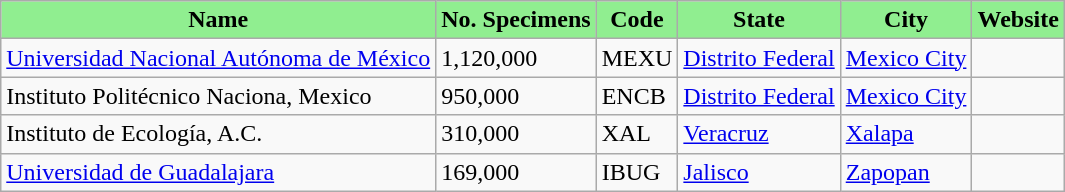<table class="wikitable sortable" align="left" style="margin-left:1em">
<tr>
<th style="background:lightgreen" align="center">Name</th>
<th style="background:lightgreen" align="center">No. Specimens</th>
<th style="background:lightgreen" align="center">Code</th>
<th style="background:lightgreen" align="center">State</th>
<th style="background:lightgreen" align="center">City</th>
<th style="background:lightgreen" align="center">Website</th>
</tr>
<tr>
<td><a href='#'>Universidad Nacional Autónoma de México</a></td>
<td>1,120,000</td>
<td>MEXU</td>
<td><a href='#'>Distrito Federal</a></td>
<td><a href='#'>Mexico City</a></td>
<td></td>
</tr>
<tr>
<td>Instituto Politécnico Naciona, Mexico</td>
<td>950,000</td>
<td>ENCB</td>
<td><a href='#'>Distrito Federal</a></td>
<td><a href='#'>Mexico City</a></td>
<td></td>
</tr>
<tr>
<td>Instituto de Ecología, A.C.</td>
<td>310,000</td>
<td>XAL</td>
<td><a href='#'>Veracruz</a></td>
<td><a href='#'>Xalapa</a></td>
<td></td>
</tr>
<tr>
<td><a href='#'>Universidad de Guadalajara</a></td>
<td>169,000</td>
<td>IBUG</td>
<td><a href='#'>Jalisco</a></td>
<td><a href='#'>Zapopan</a></td>
<td></td>
</tr>
</table>
